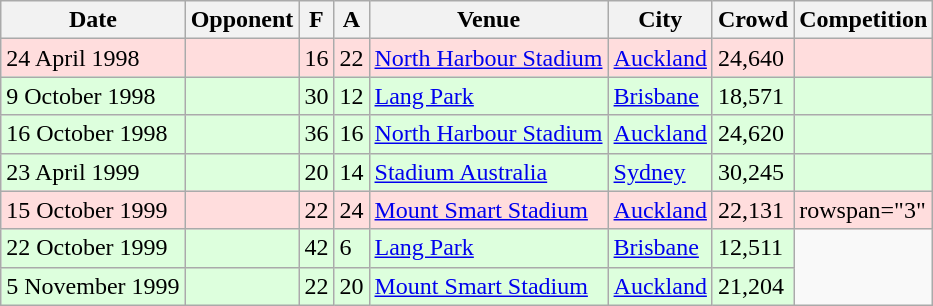<table class="wikitable sortable">
<tr>
<th>Date</th>
<th>Opponent</th>
<th>F</th>
<th>A</th>
<th>Venue</th>
<th>City</th>
<th>Crowd</th>
<th>Competition</th>
</tr>
<tr style="background:#ffdddd;">
<td>24 April 1998</td>
<td></td>
<td>16</td>
<td>22</td>
<td><a href='#'>North Harbour Stadium</a></td>
<td><a href='#'>Auckland</a></td>
<td>24,640</td>
<td></td>
</tr>
<tr style="background:#ddffdd;">
<td>9 October 1998</td>
<td></td>
<td>30</td>
<td>12</td>
<td><a href='#'>Lang Park</a></td>
<td><a href='#'>Brisbane</a></td>
<td>18,571</td>
<td></td>
</tr>
<tr style="background:#ddffdd;">
<td>16 October 1998</td>
<td></td>
<td>36</td>
<td>16</td>
<td><a href='#'>North Harbour Stadium</a></td>
<td><a href='#'>Auckland</a></td>
<td>24,620</td>
<td></td>
</tr>
<tr style="background:#ddffdd;">
<td>23 April 1999</td>
<td></td>
<td>20</td>
<td>14</td>
<td><a href='#'>Stadium Australia</a></td>
<td><a href='#'>Sydney</a></td>
<td>30,245</td>
<td></td>
</tr>
<tr style="background:#ffdddd;">
<td>15 October 1999</td>
<td></td>
<td>22</td>
<td>24</td>
<td><a href='#'>Mount Smart Stadium</a></td>
<td><a href='#'>Auckland</a></td>
<td>22,131</td>
<td>rowspan="3" </td>
</tr>
<tr style="background:#ddffdd;">
<td>22 October 1999</td>
<td></td>
<td>42</td>
<td>6</td>
<td><a href='#'>Lang Park</a></td>
<td><a href='#'>Brisbane</a></td>
<td>12,511</td>
</tr>
<tr style="background:#ddffdd;">
<td>5 November 1999</td>
<td></td>
<td>22</td>
<td>20</td>
<td><a href='#'>Mount Smart Stadium</a></td>
<td><a href='#'>Auckland</a></td>
<td>21,204</td>
</tr>
</table>
